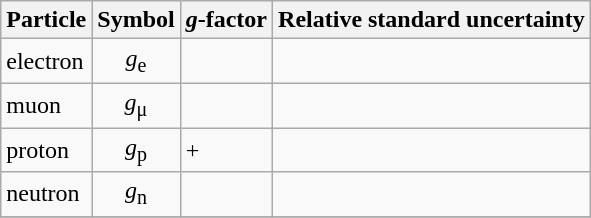<table class="wikitable">
<tr>
<th>Particle</th>
<th>Symbol</th>
<th><em>g</em>-factor</th>
<th>Relative standard uncertainty</th>
</tr>
<tr>
<td>electron</td>
<td align="center"><em>g</em><sub>e</sub></td>
<td></td>
<td></td>
</tr>
<tr>
<td>muon</td>
<td align = "center"><em>g</em><sub>μ</sub></td>
<td></td>
<td></td>
</tr>
<tr>
<td>proton</td>
<td align = "center"><em>g</em><sub>p</sub></td>
<td>+</td>
<td></td>
</tr>
<tr>
<td>neutron</td>
<td align = "center"><em>g</em><sub>n</sub></td>
<td></td>
<td></td>
</tr>
<tr>
</tr>
</table>
